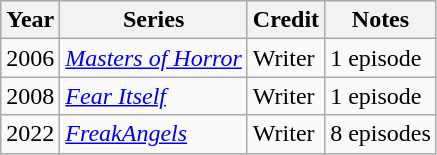<table class="wikitable">
<tr>
<th>Year</th>
<th>Series</th>
<th>Credit</th>
<th>Notes</th>
</tr>
<tr>
<td>2006</td>
<td><em><a href='#'>Masters of Horror</a></em></td>
<td>Writer</td>
<td>1 episode</td>
</tr>
<tr>
<td>2008</td>
<td><em><a href='#'>Fear Itself</a></em></td>
<td>Writer</td>
<td>1 episode</td>
</tr>
<tr>
<td>2022</td>
<td><em><a href='#'>FreakAngels</a></em></td>
<td>Writer</td>
<td>8 episodes</td>
</tr>
</table>
